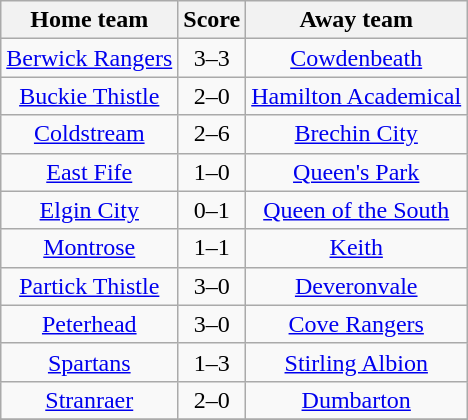<table class="wikitable" style="text-align: center">
<tr>
<th>Home team</th>
<th>Score</th>
<th>Away team</th>
</tr>
<tr>
<td><a href='#'>Berwick Rangers</a></td>
<td>3–3</td>
<td><a href='#'>Cowdenbeath</a></td>
</tr>
<tr>
<td><a href='#'>Buckie Thistle</a></td>
<td>2–0</td>
<td><a href='#'>Hamilton Academical</a></td>
</tr>
<tr>
<td><a href='#'>Coldstream</a></td>
<td>2–6</td>
<td><a href='#'>Brechin City</a></td>
</tr>
<tr>
<td><a href='#'>East Fife</a></td>
<td>1–0</td>
<td><a href='#'>Queen's Park</a></td>
</tr>
<tr>
<td><a href='#'>Elgin City</a></td>
<td>0–1</td>
<td><a href='#'>Queen of the South</a></td>
</tr>
<tr>
<td><a href='#'>Montrose</a></td>
<td>1–1</td>
<td><a href='#'>Keith</a></td>
</tr>
<tr>
<td><a href='#'>Partick Thistle</a></td>
<td>3–0</td>
<td><a href='#'>Deveronvale</a></td>
</tr>
<tr>
<td><a href='#'>Peterhead</a></td>
<td>3–0</td>
<td><a href='#'>Cove Rangers</a></td>
</tr>
<tr>
<td><a href='#'>Spartans</a></td>
<td>1–3</td>
<td><a href='#'>Stirling Albion</a></td>
</tr>
<tr>
<td><a href='#'>Stranraer</a></td>
<td>2–0</td>
<td><a href='#'>Dumbarton</a></td>
</tr>
<tr>
</tr>
</table>
